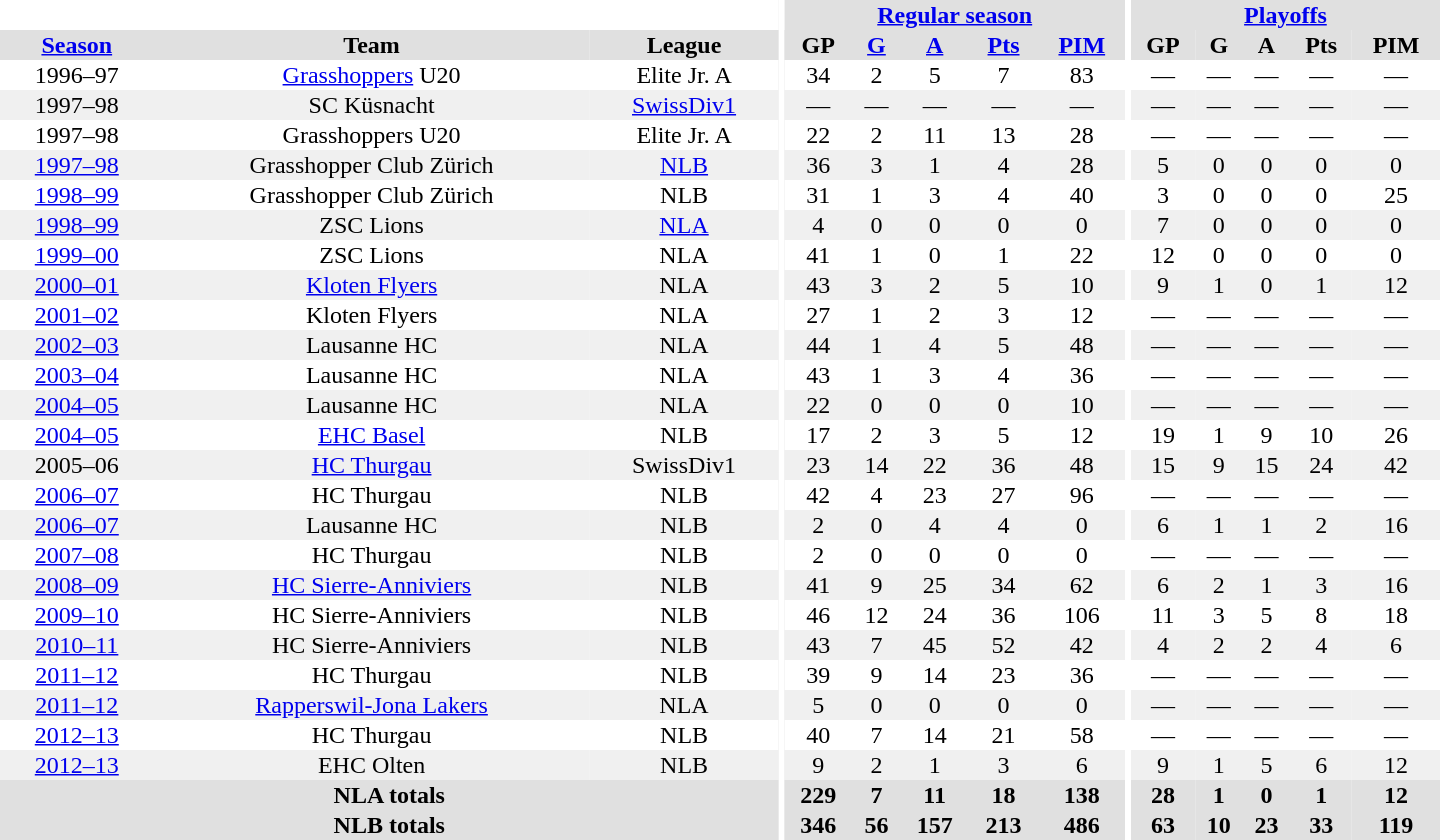<table border="0" cellpadding="1" cellspacing="0" style="text-align:center; width:60em">
<tr bgcolor="#e0e0e0">
<th colspan="3" bgcolor="#ffffff"></th>
<th rowspan="99" bgcolor="#ffffff"></th>
<th colspan="5"><a href='#'>Regular season</a></th>
<th rowspan="99" bgcolor="#ffffff"></th>
<th colspan="5"><a href='#'>Playoffs</a></th>
</tr>
<tr bgcolor="#e0e0e0">
<th><a href='#'>Season</a></th>
<th>Team</th>
<th>League</th>
<th>GP</th>
<th><a href='#'>G</a></th>
<th><a href='#'>A</a></th>
<th><a href='#'>Pts</a></th>
<th><a href='#'>PIM</a></th>
<th>GP</th>
<th>G</th>
<th>A</th>
<th>Pts</th>
<th>PIM</th>
</tr>
<tr>
<td>1996–97</td>
<td><a href='#'>Grasshoppers</a> U20</td>
<td>Elite Jr. A</td>
<td>34</td>
<td>2</td>
<td>5</td>
<td>7</td>
<td>83</td>
<td>—</td>
<td>—</td>
<td>—</td>
<td>—</td>
<td>—</td>
</tr>
<tr bgcolor="#f0f0f0">
<td>1997–98</td>
<td>SC Küsnacht</td>
<td><a href='#'>SwissDiv1</a></td>
<td>—</td>
<td>—</td>
<td>—</td>
<td>—</td>
<td>—</td>
<td>—</td>
<td>—</td>
<td>—</td>
<td>—</td>
<td>—</td>
</tr>
<tr>
<td>1997–98</td>
<td>Grasshoppers U20</td>
<td>Elite Jr. A</td>
<td>22</td>
<td>2</td>
<td>11</td>
<td>13</td>
<td>28</td>
<td>—</td>
<td>—</td>
<td>—</td>
<td>—</td>
<td>—</td>
</tr>
<tr bgcolor="#f0f0f0">
<td><a href='#'>1997–98</a></td>
<td>Grasshopper Club Zürich</td>
<td><a href='#'>NLB</a></td>
<td>36</td>
<td>3</td>
<td>1</td>
<td>4</td>
<td>28</td>
<td>5</td>
<td>0</td>
<td>0</td>
<td>0</td>
<td>0</td>
</tr>
<tr>
<td><a href='#'>1998–99</a></td>
<td>Grasshopper Club Zürich</td>
<td>NLB</td>
<td>31</td>
<td>1</td>
<td>3</td>
<td>4</td>
<td>40</td>
<td>3</td>
<td>0</td>
<td>0</td>
<td>0</td>
<td>25</td>
</tr>
<tr bgcolor="#f0f0f0">
<td><a href='#'>1998–99</a></td>
<td>ZSC Lions</td>
<td><a href='#'>NLA</a></td>
<td>4</td>
<td>0</td>
<td>0</td>
<td>0</td>
<td>0</td>
<td>7</td>
<td>0</td>
<td>0</td>
<td>0</td>
<td>0</td>
</tr>
<tr>
<td><a href='#'>1999–00</a></td>
<td>ZSC Lions</td>
<td>NLA</td>
<td>41</td>
<td>1</td>
<td>0</td>
<td>1</td>
<td>22</td>
<td>12</td>
<td>0</td>
<td>0</td>
<td>0</td>
<td>0</td>
</tr>
<tr bgcolor="#f0f0f0">
<td><a href='#'>2000–01</a></td>
<td><a href='#'>Kloten Flyers</a></td>
<td>NLA</td>
<td>43</td>
<td>3</td>
<td>2</td>
<td>5</td>
<td>10</td>
<td>9</td>
<td>1</td>
<td>0</td>
<td>1</td>
<td>12</td>
</tr>
<tr>
<td><a href='#'>2001–02</a></td>
<td>Kloten Flyers</td>
<td>NLA</td>
<td>27</td>
<td>1</td>
<td>2</td>
<td>3</td>
<td>12</td>
<td>—</td>
<td>—</td>
<td>—</td>
<td>—</td>
<td>—</td>
</tr>
<tr bgcolor="#f0f0f0">
<td><a href='#'>2002–03</a></td>
<td>Lausanne HC</td>
<td>NLA</td>
<td>44</td>
<td>1</td>
<td>4</td>
<td>5</td>
<td>48</td>
<td>—</td>
<td>—</td>
<td>—</td>
<td>—</td>
<td>—</td>
</tr>
<tr>
<td><a href='#'>2003–04</a></td>
<td>Lausanne HC</td>
<td>NLA</td>
<td>43</td>
<td>1</td>
<td>3</td>
<td>4</td>
<td>36</td>
<td>—</td>
<td>—</td>
<td>—</td>
<td>—</td>
<td>—</td>
</tr>
<tr bgcolor="#f0f0f0">
<td><a href='#'>2004–05</a></td>
<td>Lausanne HC</td>
<td>NLA</td>
<td>22</td>
<td>0</td>
<td>0</td>
<td>0</td>
<td>10</td>
<td>—</td>
<td>—</td>
<td>—</td>
<td>—</td>
<td>—</td>
</tr>
<tr>
<td><a href='#'>2004–05</a></td>
<td><a href='#'>EHC Basel</a></td>
<td>NLB</td>
<td>17</td>
<td>2</td>
<td>3</td>
<td>5</td>
<td>12</td>
<td>19</td>
<td>1</td>
<td>9</td>
<td>10</td>
<td>26</td>
</tr>
<tr bgcolor="#f0f0f0">
<td>2005–06</td>
<td><a href='#'>HC Thurgau</a></td>
<td>SwissDiv1</td>
<td>23</td>
<td>14</td>
<td>22</td>
<td>36</td>
<td>48</td>
<td>15</td>
<td>9</td>
<td>15</td>
<td>24</td>
<td>42</td>
</tr>
<tr>
<td><a href='#'>2006–07</a></td>
<td>HC Thurgau</td>
<td>NLB</td>
<td>42</td>
<td>4</td>
<td>23</td>
<td>27</td>
<td>96</td>
<td>—</td>
<td>—</td>
<td>—</td>
<td>—</td>
<td>—</td>
</tr>
<tr bgcolor="#f0f0f0">
<td><a href='#'>2006–07</a></td>
<td>Lausanne HC</td>
<td>NLB</td>
<td>2</td>
<td>0</td>
<td>4</td>
<td>4</td>
<td>0</td>
<td>6</td>
<td>1</td>
<td>1</td>
<td>2</td>
<td>16</td>
</tr>
<tr>
<td><a href='#'>2007–08</a></td>
<td>HC Thurgau</td>
<td>NLB</td>
<td>2</td>
<td>0</td>
<td>0</td>
<td>0</td>
<td>0</td>
<td>—</td>
<td>—</td>
<td>—</td>
<td>—</td>
<td>—</td>
</tr>
<tr bgcolor="#f0f0f0">
<td><a href='#'>2008–09</a></td>
<td><a href='#'>HC Sierre-Anniviers</a></td>
<td>NLB</td>
<td>41</td>
<td>9</td>
<td>25</td>
<td>34</td>
<td>62</td>
<td>6</td>
<td>2</td>
<td>1</td>
<td>3</td>
<td>16</td>
</tr>
<tr>
<td><a href='#'>2009–10</a></td>
<td>HC Sierre-Anniviers</td>
<td>NLB</td>
<td>46</td>
<td>12</td>
<td>24</td>
<td>36</td>
<td>106</td>
<td>11</td>
<td>3</td>
<td>5</td>
<td>8</td>
<td>18</td>
</tr>
<tr bgcolor="#f0f0f0">
<td><a href='#'>2010–11</a></td>
<td>HC Sierre-Anniviers</td>
<td>NLB</td>
<td>43</td>
<td>7</td>
<td>45</td>
<td>52</td>
<td>42</td>
<td>4</td>
<td>2</td>
<td>2</td>
<td>4</td>
<td>6</td>
</tr>
<tr>
<td><a href='#'>2011–12</a></td>
<td>HC Thurgau</td>
<td>NLB</td>
<td>39</td>
<td>9</td>
<td>14</td>
<td>23</td>
<td>36</td>
<td>—</td>
<td>—</td>
<td>—</td>
<td>—</td>
<td>—</td>
</tr>
<tr bgcolor="#f0f0f0">
<td><a href='#'>2011–12</a></td>
<td><a href='#'>Rapperswil-Jona Lakers</a></td>
<td>NLA</td>
<td>5</td>
<td>0</td>
<td>0</td>
<td>0</td>
<td>0</td>
<td>—</td>
<td>—</td>
<td>—</td>
<td>—</td>
<td>—</td>
</tr>
<tr>
<td><a href='#'>2012–13</a></td>
<td>HC Thurgau</td>
<td>NLB</td>
<td>40</td>
<td>7</td>
<td>14</td>
<td>21</td>
<td>58</td>
<td>—</td>
<td>—</td>
<td>—</td>
<td>—</td>
<td>—</td>
</tr>
<tr bgcolor="#f0f0f0">
<td><a href='#'>2012–13</a></td>
<td>EHC Olten</td>
<td>NLB</td>
<td>9</td>
<td>2</td>
<td>1</td>
<td>3</td>
<td>6</td>
<td>9</td>
<td>1</td>
<td>5</td>
<td>6</td>
<td>12</td>
</tr>
<tr>
</tr>
<tr ALIGN="center" bgcolor="#e0e0e0">
<th colspan="3">NLA totals</th>
<th ALIGN="center">229</th>
<th ALIGN="center">7</th>
<th ALIGN="center">11</th>
<th ALIGN="center">18</th>
<th ALIGN="center">138</th>
<th ALIGN="center">28</th>
<th ALIGN="center">1</th>
<th ALIGN="center">0</th>
<th ALIGN="center">1</th>
<th ALIGN="center">12</th>
</tr>
<tr>
</tr>
<tr ALIGN="center" bgcolor="#e0e0e0">
<th colspan="3">NLB totals</th>
<th ALIGN="center">346</th>
<th ALIGN="center">56</th>
<th ALIGN="center">157</th>
<th ALIGN="center">213</th>
<th ALIGN="center">486</th>
<th ALIGN="center">63</th>
<th ALIGN="center">10</th>
<th ALIGN="center">23</th>
<th ALIGN="center">33</th>
<th ALIGN="center">119</th>
</tr>
</table>
